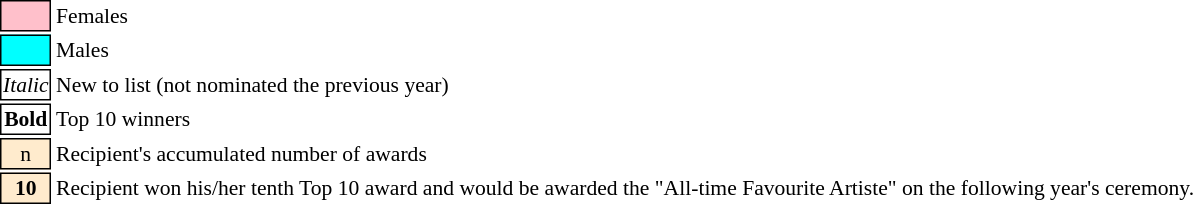<table class="toccolours" style="font-size: 90%; white-space: nowrap">
<tr>
<td style="background:pink; border:1px solid black;"> </td>
<td>Females</td>
</tr>
<tr>
<td style="background:cyan; border:1px solid black;"> </td>
<td>Males</td>
</tr>
<tr>
<td style="background:white; border:1px solid black; text-align:center;"><em>Italic</em></td>
<td>New to list (not nominated the previous year)</td>
</tr>
<tr>
<td style="background:white; border:1px solid black; text-align:center;"><strong>Bold</strong></td>
<td>Top 10 winners</td>
</tr>
<tr>
<td style="background:#FFEBCD; border:1px solid black; text-align:center;">n</td>
<td>Recipient's accumulated number of awards</td>
</tr>
<tr>
<td style="background:#FFEBCD; border:1px solid black; text-align:center;"><strong>10</strong></td>
<td>Recipient won his/her tenth Top 10 award and would be awarded the "All-time Favourite Artiste" on the following year's ceremony.</td>
</tr>
<tr>
</tr>
</table>
